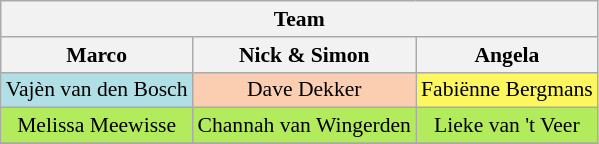<table class="wikitable" style="font-size:90%; text-align:center">
<tr>
<th colspan=3>Team</th>
</tr>
<tr>
<th>Marco</th>
<th>Nick & Simon</th>
<th>Angela</th>
</tr>
<tr>
<td text-align:center; style="background:#B0E0E6;">Vajèn van den Bosch</td>
<td text-align:center; style="background:#FBCEB1;">Dave Dekker</td>
<td text-align:center; style="background:#FCF75E;">Fabiënne Bergmans</td>
</tr>
<tr>
<td text-align:center; style="background:#B2EC5D;">Melissa Meewisse</td>
<td text-align:center; style="background:#B2EC5D;">Channah van Wingerden</td>
<td text-align:center; style="background:#B2EC5D;">Lieke van 't Veer</td>
</tr>
<tr>
</tr>
</table>
